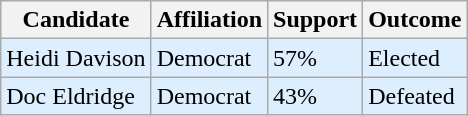<table class="wikitable">
<tr>
<th>Candidate</th>
<th>Affiliation</th>
<th>Support</th>
<th>Outcome</th>
</tr>
<tr>
<td bgcolor=#DDEEFF>Heidi Davison</td>
<td bgcolor=#DDEEFF>Democrat</td>
<td bgcolor=#DDEEFF>57%</td>
<td bgcolor=#DDEEFF>Elected</td>
</tr>
<tr>
<td bgcolor=#DDEEFF>Doc Eldridge</td>
<td bgcolor=#DDEEFF>Democrat</td>
<td bgcolor=#DDEEFF>43%</td>
<td bgcolor=#DDEEFF>Defeated</td>
</tr>
</table>
